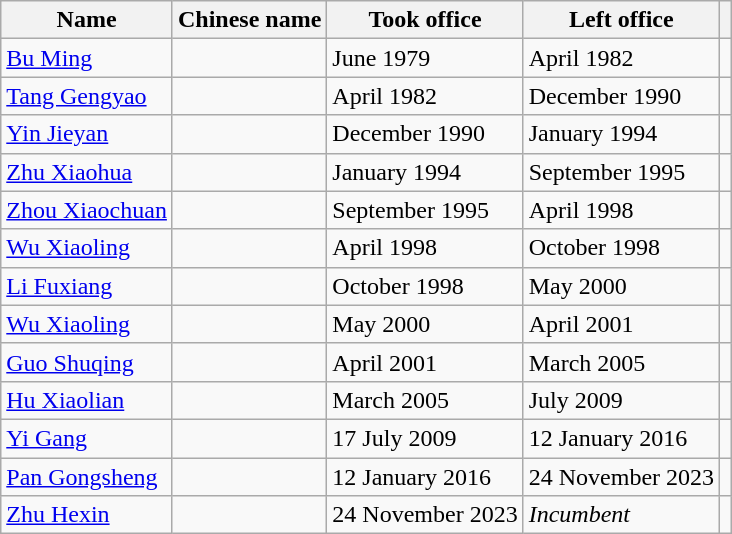<table class="wikitable">
<tr>
<th>Name</th>
<th>Chinese name</th>
<th>Took office</th>
<th>Left office</th>
<th></th>
</tr>
<tr>
<td><a href='#'>Bu Ming</a></td>
<td></td>
<td>June 1979</td>
<td>April 1982</td>
<td></td>
</tr>
<tr>
<td><a href='#'>Tang Gengyao</a></td>
<td></td>
<td>April 1982</td>
<td>December 1990</td>
<td></td>
</tr>
<tr>
<td><a href='#'>Yin Jieyan</a></td>
<td></td>
<td>December 1990</td>
<td>January 1994</td>
<td></td>
</tr>
<tr>
<td><a href='#'>Zhu Xiaohua</a></td>
<td></td>
<td>January 1994</td>
<td>September 1995</td>
<td></td>
</tr>
<tr>
<td><a href='#'>Zhou Xiaochuan</a></td>
<td></td>
<td>September 1995</td>
<td>April 1998</td>
<td></td>
</tr>
<tr>
<td><a href='#'>Wu Xiaoling</a></td>
<td></td>
<td>April 1998</td>
<td>October 1998</td>
<td></td>
</tr>
<tr>
<td><a href='#'>Li Fuxiang</a></td>
<td></td>
<td>October 1998</td>
<td>May 2000</td>
<td></td>
</tr>
<tr>
<td><a href='#'>Wu Xiaoling</a></td>
<td></td>
<td>May 2000</td>
<td>April 2001</td>
<td></td>
</tr>
<tr>
<td><a href='#'>Guo Shuqing</a></td>
<td></td>
<td>April 2001</td>
<td>March 2005</td>
<td></td>
</tr>
<tr>
<td><a href='#'>Hu Xiaolian</a></td>
<td></td>
<td>March 2005</td>
<td>July 2009</td>
<td></td>
</tr>
<tr>
<td><a href='#'>Yi Gang</a></td>
<td></td>
<td>17 July 2009</td>
<td>12 January 2016</td>
<td></td>
</tr>
<tr>
<td><a href='#'>Pan Gongsheng</a></td>
<td></td>
<td>12 January 2016</td>
<td>24 November 2023</td>
<td></td>
</tr>
<tr>
<td><a href='#'>Zhu Hexin</a></td>
<td></td>
<td>24 November 2023</td>
<td><em>Incumbent</em></td>
<td></td>
</tr>
</table>
